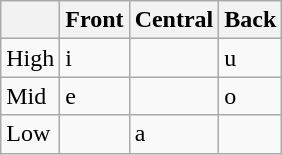<table class="wikitable">
<tr>
<th></th>
<th>Front</th>
<th>Central</th>
<th>Back</th>
</tr>
<tr>
<td>High</td>
<td>i</td>
<td></td>
<td>u</td>
</tr>
<tr>
<td>Mid</td>
<td>e</td>
<td></td>
<td>o</td>
</tr>
<tr>
<td>Low</td>
<td></td>
<td>a</td>
<td></td>
</tr>
</table>
